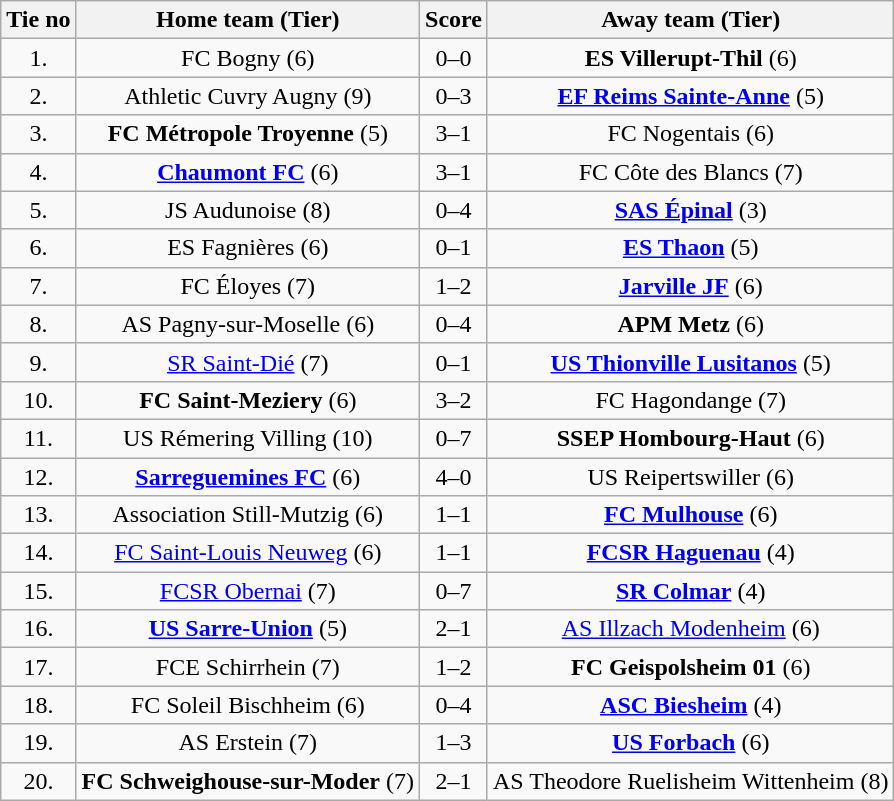<table class="wikitable" style="text-align: center">
<tr>
<th>Tie no</th>
<th>Home team (Tier)</th>
<th>Score</th>
<th>Away team (Tier)</th>
</tr>
<tr>
<td>1.</td>
<td>FC Bogny (6)</td>
<td>0–0 </td>
<td><strong>ES Villerupt-Thil</strong> (6)</td>
</tr>
<tr>
<td>2.</td>
<td>Athletic Cuvry Augny (9)</td>
<td>0–3</td>
<td><strong><a href='#'>EF Reims Sainte-Anne</a></strong> (5)</td>
</tr>
<tr>
<td>3.</td>
<td><strong>FC Métropole Troyenne</strong> (5)</td>
<td>3–1</td>
<td>FC Nogentais (6)</td>
</tr>
<tr>
<td>4.</td>
<td><strong><a href='#'>Chaumont FC</a></strong> (6)</td>
<td>3–1</td>
<td>FC Côte des Blancs (7)</td>
</tr>
<tr>
<td>5.</td>
<td>JS Audunoise (8)</td>
<td>0–4</td>
<td><strong><a href='#'>SAS Épinal</a></strong> (3)</td>
</tr>
<tr>
<td>6.</td>
<td>ES Fagnières (6)</td>
<td>0–1</td>
<td><strong><a href='#'>ES Thaon</a></strong> (5)</td>
</tr>
<tr>
<td>7.</td>
<td>FC Éloyes (7)</td>
<td>1–2</td>
<td><strong><a href='#'>Jarville JF</a></strong> (6)</td>
</tr>
<tr>
<td>8.</td>
<td>AS Pagny-sur-Moselle (6)</td>
<td>0–4</td>
<td><strong>APM Metz</strong> (6)</td>
</tr>
<tr>
<td>9.</td>
<td><a href='#'>SR Saint-Dié</a> (7)</td>
<td>0–1</td>
<td><strong><a href='#'>US Thionville Lusitanos</a></strong> (5)</td>
</tr>
<tr>
<td>10.</td>
<td><strong>FC Saint-Meziery</strong> (6)</td>
<td>3–2</td>
<td>FC Hagondange (7)</td>
</tr>
<tr>
<td>11.</td>
<td>US Rémering Villing (10)</td>
<td>0–7</td>
<td><strong>SSEP Hombourg-Haut</strong> (6)</td>
</tr>
<tr>
<td>12.</td>
<td><strong><a href='#'>Sarreguemines FC</a></strong> (6)</td>
<td>4–0</td>
<td>US Reipertswiller (6)</td>
</tr>
<tr>
<td>13.</td>
<td>Association Still-Mutzig (6)</td>
<td>1–1 </td>
<td><strong><a href='#'>FC Mulhouse</a></strong> (6)</td>
</tr>
<tr>
<td>14.</td>
<td><a href='#'>FC Saint-Louis Neuweg</a> (6)</td>
<td>1–1 </td>
<td><strong><a href='#'>FCSR Haguenau</a></strong> (4)</td>
</tr>
<tr>
<td>15.</td>
<td><a href='#'>FCSR Obernai</a> (7)</td>
<td>0–7</td>
<td><strong><a href='#'>SR Colmar</a></strong> (4)</td>
</tr>
<tr>
<td>16.</td>
<td><strong><a href='#'>US Sarre-Union</a></strong> (5)</td>
<td>2–1</td>
<td><a href='#'>AS Illzach Modenheim</a> (6)</td>
</tr>
<tr>
<td>17.</td>
<td>FCE Schirrhein (7)</td>
<td>1–2</td>
<td><strong>FC Geispolsheim 01</strong> (6)</td>
</tr>
<tr>
<td>18.</td>
<td>FC Soleil Bischheim (6)</td>
<td>0–4</td>
<td><strong><a href='#'>ASC Biesheim</a></strong> (4)</td>
</tr>
<tr>
<td>19.</td>
<td>AS Erstein (7)</td>
<td>1–3</td>
<td><strong><a href='#'>US Forbach</a></strong> (6)</td>
</tr>
<tr>
<td>20.</td>
<td><strong>FC Schweighouse-sur-Moder</strong> (7)</td>
<td>2–1</td>
<td>AS Theodore Ruelisheim Wittenheim (8)</td>
</tr>
</table>
